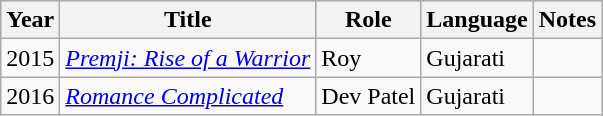<table class="wikitable sortable plainrowheaders">
<tr style="background:#ccc; text-align:center;">
<th scope="col">Year</th>
<th scope="col">Title</th>
<th scope="col">Role</th>
<th scope="col">Language</th>
<th scope="col">Notes</th>
</tr>
<tr>
<td>2015</td>
<td><em><a href='#'>Premji: Rise of a Warrior</a></em></td>
<td>Roy</td>
<td>Gujarati</td>
<td></td>
</tr>
<tr>
<td>2016</td>
<td><em><a href='#'>Romance Complicated</a></em></td>
<td>Dev Patel</td>
<td>Gujarati</td>
<td></td>
</tr>
</table>
